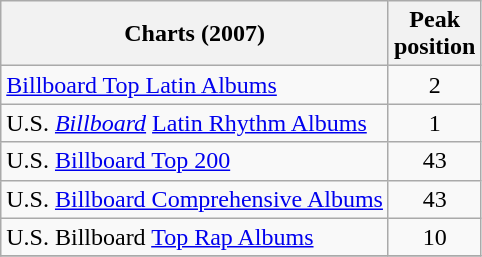<table class="wikitable sortable">
<tr>
<th align="left">Charts (2007)</th>
<th align="left">Peak<br>position</th>
</tr>
<tr>
<td align="left"><a href='#'>Billboard Top Latin Albums</a></td>
<td align="center">2</td>
</tr>
<tr>
<td align="left">U.S. <em><a href='#'>Billboard</a></em> <a href='#'>Latin Rhythm Albums</a></td>
<td align="center">1</td>
</tr>
<tr>
<td align="left">U.S. <a href='#'>Billboard Top 200</a></td>
<td align="center">43</td>
</tr>
<tr>
<td align="left">U.S. <a href='#'>Billboard Comprehensive Albums</a></td>
<td align="center">43</td>
</tr>
<tr>
<td align="left">U.S. Billboard <a href='#'>Top Rap Albums</a></td>
<td align="center">10</td>
</tr>
<tr>
</tr>
</table>
